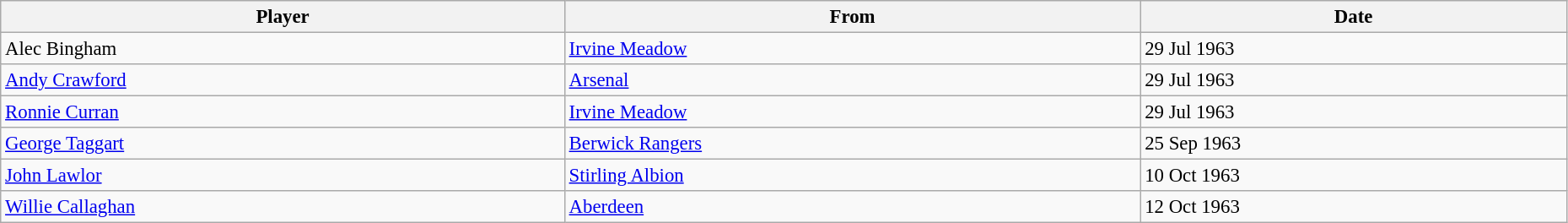<table class="wikitable" style="text-align:center; font-size:95%;width:98%; text-align:left">
<tr>
<th>Player</th>
<th>From</th>
<th>Date</th>
</tr>
<tr>
<td> Alec Bingham</td>
<td> <a href='#'>Irvine Meadow</a></td>
<td>29 Jul 1963</td>
</tr>
<tr>
<td> <a href='#'>Andy Crawford</a></td>
<td> <a href='#'>Arsenal</a></td>
<td>29 Jul 1963</td>
</tr>
<tr>
<td> <a href='#'>Ronnie Curran</a></td>
<td> <a href='#'>Irvine Meadow</a></td>
<td>29 Jul 1963</td>
</tr>
<tr>
<td> <a href='#'>George Taggart</a></td>
<td> <a href='#'>Berwick Rangers</a></td>
<td>25 Sep 1963</td>
</tr>
<tr>
<td> <a href='#'>John Lawlor</a></td>
<td> <a href='#'>Stirling Albion</a></td>
<td>10 Oct 1963</td>
</tr>
<tr>
<td> <a href='#'>Willie Callaghan</a></td>
<td> <a href='#'>Aberdeen</a></td>
<td>12 Oct 1963</td>
</tr>
</table>
